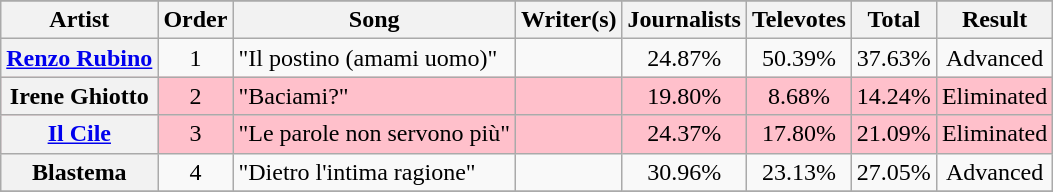<table class="wikitable sortable plainrowheaders">
<tr>
</tr>
<tr>
<th>Artist</th>
<th>Order</th>
<th>Song</th>
<th>Writer(s)</th>
<th>Journalists</th>
<th>Televotes</th>
<th>Total</th>
<th>Result</th>
</tr>
<tr>
<th scope="row"><a href='#'>Renzo Rubino</a></th>
<td style="text-align:center;">1</td>
<td>"Il postino (amami uomo)"</td>
<td></td>
<td style="text-align:center;">24.87%</td>
<td style="text-align:center;">50.39%</td>
<td style="text-align:center;">37.63%</td>
<td style="text-align:center;">Advanced</td>
</tr>
<tr style="background-color:pink;">
<th scope="row">Irene Ghiotto</th>
<td style="text-align:center;">2</td>
<td>"Baciami?"</td>
<td></td>
<td style="text-align:center;">19.80%</td>
<td style="text-align:center;">8.68%</td>
<td style="text-align:center;">14.24%</td>
<td>Eliminated</td>
</tr>
<tr style="background-color:pink;">
<th scope="row"><a href='#'>Il Cile</a></th>
<td style="text-align:center;">3</td>
<td>"Le parole non servono più"</td>
<td></td>
<td style="text-align:center;">24.37%</td>
<td style="text-align:center;">17.80%</td>
<td style="text-align:center;">21.09%</td>
<td style="text-align:center;">Eliminated</td>
</tr>
<tr>
<th scope="row">Blastema</th>
<td style="text-align:center;">4</td>
<td>"Dietro l'intima ragione"</td>
<td></td>
<td style="text-align:center;">30.96%</td>
<td style="text-align:center;">23.13%</td>
<td style="text-align:center;">27.05%</td>
<td style="text-align:center;">Advanced</td>
</tr>
<tr>
</tr>
</table>
